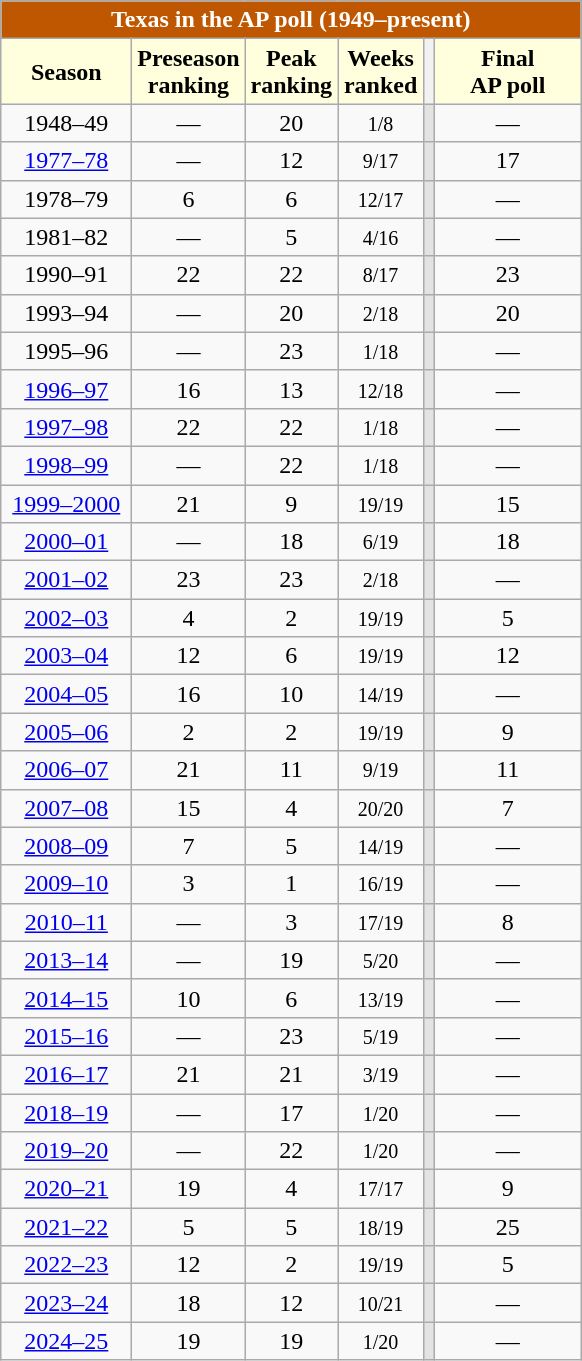<table class="wikitable" style="text-align:center">
<tr>
<td colspan="6" style= "background: #BF5700; color:white"><strong>Texas in the AP poll (1949–present)</strong></td>
</tr>
<tr>
<th style="width:80px; background: #ffffdd;">Season</th>
<th style="width:60px; background: #ffffdd;">Preseason<br>ranking</th>
<th style="width:50px; background: #ffffdd;">Peak<br>ranking</th>
<th style="width:50px; background: #ffffdd;">Weeks<br>ranked</th>
<th></th>
<th style="width:90px; background: #ffffdd;">Final<br>AP poll</th>
</tr>
<tr>
<td>1948–49</td>
<td>—</td>
<td>20</td>
<td><small>1/8</small></td>
<td style="background: #e3e3e3;"></td>
<td>—</td>
</tr>
<tr>
<td><a href='#'>1977–78</a></td>
<td>—</td>
<td>12</td>
<td><small>9/17</small></td>
<td style="background: #e3e3e3;"></td>
<td>17</td>
</tr>
<tr>
<td>1978–79</td>
<td>6</td>
<td>6</td>
<td><small>12/17</small></td>
<td style="background: #e3e3e3;"></td>
<td>—</td>
</tr>
<tr>
<td>1981–82</td>
<td>—</td>
<td>5</td>
<td><small>4/16</small></td>
<td style="background: #e3e3e3;"></td>
<td>—</td>
</tr>
<tr>
<td>1990–91</td>
<td>22</td>
<td>22</td>
<td><small>8/17</small></td>
<td style="background: #e3e3e3;"></td>
<td>23</td>
</tr>
<tr>
<td>1993–94</td>
<td>—</td>
<td>20</td>
<td><small>2/18</small></td>
<td style="background: #e3e3e3;"></td>
<td>20</td>
</tr>
<tr>
<td>1995–96</td>
<td>—</td>
<td>23</td>
<td><small>1/18</small></td>
<td style="background: #e3e3e3;"></td>
<td>—</td>
</tr>
<tr>
<td><a href='#'>1996–97</a></td>
<td>16</td>
<td>13</td>
<td><small>12/18</small></td>
<td style="background: #e3e3e3;"></td>
<td>—</td>
</tr>
<tr>
<td><a href='#'>1997–98</a></td>
<td>22</td>
<td>22</td>
<td><small>1/18</small></td>
<td style="background: #e3e3e3;"></td>
<td>—</td>
</tr>
<tr>
<td><a href='#'>1998–99</a></td>
<td>—</td>
<td>22</td>
<td><small>1/18</small></td>
<td style="background: #e3e3e3;"></td>
<td>—</td>
</tr>
<tr>
<td><a href='#'>1999–2000</a></td>
<td>21</td>
<td>9</td>
<td><small>19/19</small></td>
<td style="background: #e3e3e3;"></td>
<td>15</td>
</tr>
<tr>
<td><a href='#'>2000–01</a></td>
<td>—</td>
<td>18</td>
<td><small>6/19</small></td>
<td style="background: #e3e3e3;"></td>
<td>18</td>
</tr>
<tr>
<td><a href='#'>2001–02</a></td>
<td>23</td>
<td>23</td>
<td><small>2/18</small></td>
<td style="background: #e3e3e3;"></td>
<td>—</td>
</tr>
<tr>
<td><a href='#'>2002–03</a></td>
<td>4</td>
<td>2</td>
<td><small>19/19</small></td>
<td style="background: #e3e3e3;"></td>
<td>5</td>
</tr>
<tr>
<td><a href='#'>2003–04</a></td>
<td>12</td>
<td>6</td>
<td><small>19/19</small></td>
<td style="background: #e3e3e3;"></td>
<td>12</td>
</tr>
<tr>
<td><a href='#'>2004–05</a></td>
<td>16</td>
<td>10</td>
<td><small>14/19</small></td>
<td style="background: #e3e3e3;"></td>
<td>—</td>
</tr>
<tr>
<td><a href='#'>2005–06</a></td>
<td>2</td>
<td>2</td>
<td><small>19/19</small></td>
<td style="background: #e3e3e3;"></td>
<td>9</td>
</tr>
<tr>
<td><a href='#'>2006–07</a></td>
<td>21</td>
<td>11</td>
<td><small>9/19</small></td>
<td style="background: #e3e3e3;"></td>
<td>11</td>
</tr>
<tr>
<td><a href='#'>2007–08</a></td>
<td>15</td>
<td>4</td>
<td><small>20/20</small></td>
<td style="background: #e3e3e3;"></td>
<td>7</td>
</tr>
<tr>
<td><a href='#'>2008–09</a></td>
<td>7</td>
<td>5</td>
<td><small>14/19</small></td>
<td style="background: #e3e3e3;"></td>
<td>—</td>
</tr>
<tr>
<td><a href='#'>2009–10</a></td>
<td>3</td>
<td>1</td>
<td><small>16/19</small></td>
<td style="background: #e3e3e3;"></td>
<td>—</td>
</tr>
<tr>
<td><a href='#'>2010–11</a></td>
<td>—</td>
<td>3</td>
<td><small>17/19</small></td>
<td style="background: #e3e3e3;"></td>
<td>8</td>
</tr>
<tr>
<td><a href='#'>2013–14</a></td>
<td>—</td>
<td>19</td>
<td><small>5/20</small></td>
<td style="background: #e3e3e3;"></td>
<td>—</td>
</tr>
<tr>
<td><a href='#'>2014–15</a></td>
<td>10</td>
<td>6</td>
<td><small>13/19</small></td>
<td style="background: #e3e3e3;"></td>
<td>—</td>
</tr>
<tr>
<td><a href='#'>2015–16</a></td>
<td>—</td>
<td>23</td>
<td><small>5/19</small></td>
<td style="background: #e3e3e3;"></td>
<td>—</td>
</tr>
<tr>
<td><a href='#'>2016–17</a></td>
<td>21</td>
<td>21</td>
<td><small>3/19</small></td>
<td style="background: #e3e3e3;"></td>
<td>—</td>
</tr>
<tr>
<td><a href='#'>2018–19</a></td>
<td>—</td>
<td>17</td>
<td><small>1/20</small></td>
<td style="background: #e3e3e3;"></td>
<td>—</td>
</tr>
<tr>
<td><a href='#'>2019–20</a></td>
<td>—</td>
<td>22</td>
<td><small>1/20</small></td>
<td style="background: #e3e3e3;"></td>
<td>—</td>
</tr>
<tr>
<td><a href='#'>2020–21</a></td>
<td>19</td>
<td>4</td>
<td><small>17/17</small></td>
<td style="background: #e3e3e3;"></td>
<td>9</td>
</tr>
<tr>
<td><a href='#'>2021–22</a></td>
<td>5</td>
<td>5</td>
<td><small>18/19</small></td>
<td style="background: #e3e3e3;"></td>
<td>25</td>
</tr>
<tr>
<td><a href='#'>2022–23</a></td>
<td>12</td>
<td>2</td>
<td><small>19/19</small></td>
<td style="background: #e3e3e3;"></td>
<td>5</td>
</tr>
<tr>
<td><a href='#'>2023–24</a></td>
<td>18</td>
<td>12</td>
<td><small>10/21</small></td>
<td style="background: #e3e3e3;"></td>
<td>—</td>
</tr>
<tr>
<td><a href='#'>2024–25</a></td>
<td>19</td>
<td>19</td>
<td><small>1/20</small></td>
<td style="background: #e3e3e3;"></td>
<td>—</td>
</tr>
</table>
